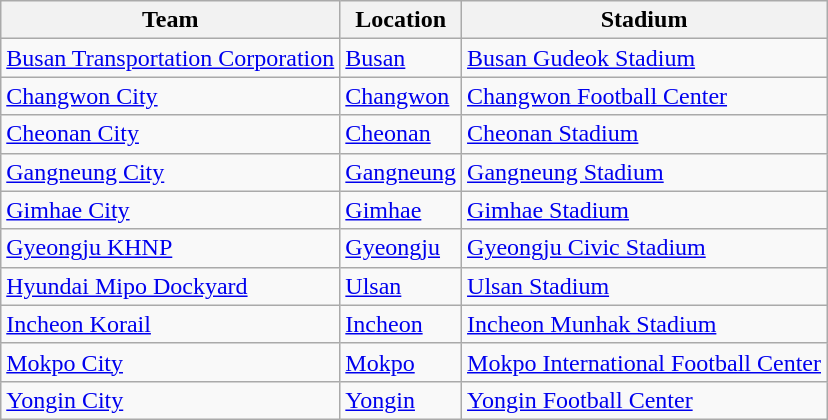<table class="wikitable sortable" style="text-align: left;">
<tr>
<th>Team</th>
<th>Location</th>
<th>Stadium</th>
</tr>
<tr>
<td><a href='#'>Busan Transportation Corporation</a></td>
<td><a href='#'>Busan</a></td>
<td><a href='#'>Busan Gudeok Stadium</a></td>
</tr>
<tr>
<td><a href='#'>Changwon City</a></td>
<td><a href='#'>Changwon</a></td>
<td><a href='#'>Changwon Football Center</a></td>
</tr>
<tr>
<td><a href='#'>Cheonan City</a></td>
<td><a href='#'>Cheonan</a></td>
<td><a href='#'>Cheonan Stadium</a></td>
</tr>
<tr>
<td><a href='#'>Gangneung City</a></td>
<td><a href='#'>Gangneung</a></td>
<td><a href='#'>Gangneung Stadium</a></td>
</tr>
<tr>
<td><a href='#'>Gimhae City</a></td>
<td><a href='#'>Gimhae</a></td>
<td><a href='#'>Gimhae Stadium</a></td>
</tr>
<tr>
<td><a href='#'>Gyeongju KHNP</a></td>
<td><a href='#'>Gyeongju</a></td>
<td><a href='#'>Gyeongju Civic Stadium</a></td>
</tr>
<tr>
<td><a href='#'>Hyundai Mipo Dockyard</a></td>
<td><a href='#'>Ulsan</a></td>
<td><a href='#'>Ulsan Stadium</a></td>
</tr>
<tr>
<td><a href='#'>Incheon Korail</a></td>
<td><a href='#'>Incheon</a></td>
<td><a href='#'>Incheon Munhak Stadium</a></td>
</tr>
<tr>
<td><a href='#'>Mokpo City</a></td>
<td><a href='#'>Mokpo</a></td>
<td><a href='#'>Mokpo International Football Center</a></td>
</tr>
<tr>
<td><a href='#'>Yongin City</a></td>
<td><a href='#'>Yongin</a></td>
<td><a href='#'>Yongin Football Center</a></td>
</tr>
</table>
